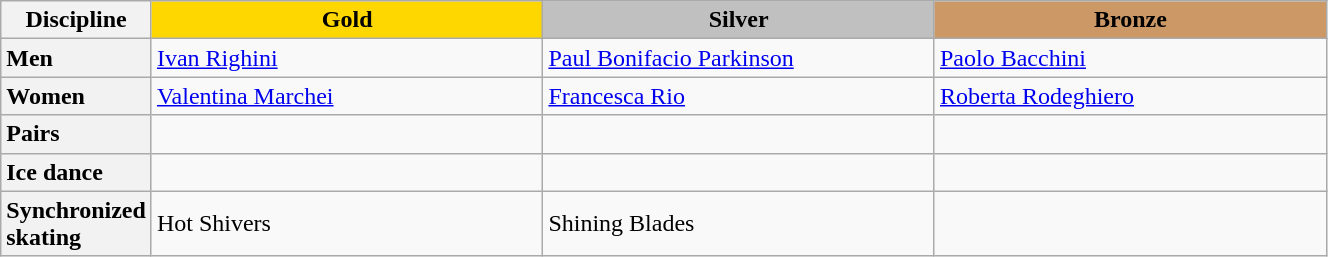<table class="wikitable unsortable" style="text-align:left; width:70%">
<tr>
<th scope="col">Discipline</th>
<td scope="col" style="text-align:center; width:30%; background:gold"><strong>Gold</strong></td>
<td scope="col" style="text-align:center; width:30%; background:silver"><strong>Silver</strong></td>
<td scope="col" style="text-align:center; width:30%; background:#c96"><strong>Bronze</strong></td>
</tr>
<tr>
<th scope="row" style="text-align:left">Men</th>
<td><a href='#'>Ivan Righini</a></td>
<td><a href='#'>Paul Bonifacio Parkinson</a></td>
<td><a href='#'>Paolo Bacchini</a></td>
</tr>
<tr>
<th scope="row" style="text-align:left">Women</th>
<td><a href='#'>Valentina Marchei</a></td>
<td><a href='#'>Francesca Rio</a></td>
<td><a href='#'>Roberta Rodeghiero</a></td>
</tr>
<tr>
<th scope="row" style="text-align:left">Pairs</th>
<td></td>
<td></td>
<td></td>
</tr>
<tr>
<th scope="row" style="text-align:left">Ice dance</th>
<td></td>
<td></td>
<td></td>
</tr>
<tr>
<th scope="row" style="text-align:left">Synchronized skating</th>
<td>Hot Shivers</td>
<td>Shining Blades</td>
<td></td>
</tr>
</table>
